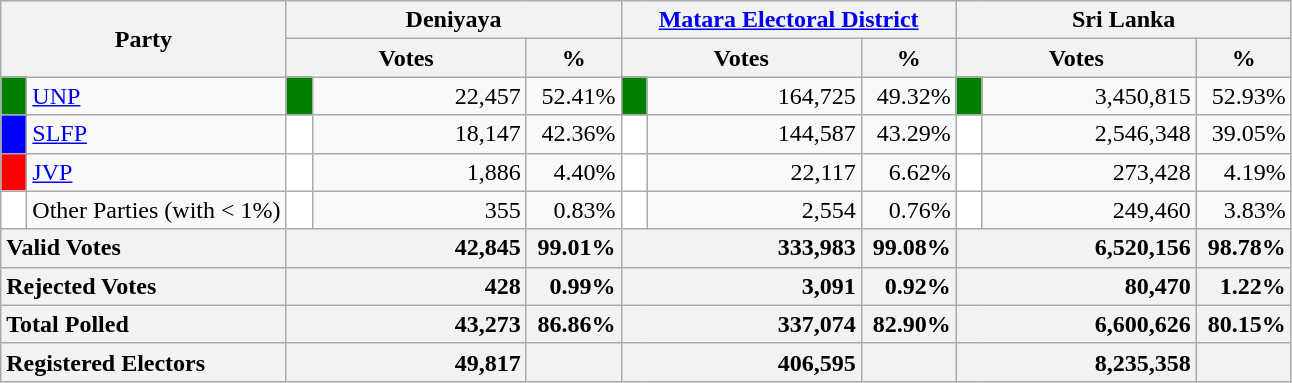<table class="wikitable">
<tr>
<th colspan="2" width="144px"rowspan="2">Party</th>
<th colspan="3" width="216px">Deniyaya</th>
<th colspan="3" width="216px"><a href='#'>Matara Electoral District</a></th>
<th colspan="3" width="216px">Sri Lanka</th>
</tr>
<tr>
<th colspan="2" width="144px">Votes</th>
<th>%</th>
<th colspan="2" width="144px">Votes</th>
<th>%</th>
<th colspan="2" width="144px">Votes</th>
<th>%</th>
</tr>
<tr>
<td style="background-color:green;" width="10px"></td>
<td style="text-align:left;"><a href='#'>UNP</a></td>
<td style="background-color:green;" width="10px"></td>
<td style="text-align:right;">22,457</td>
<td style="text-align:right;">52.41%</td>
<td style="background-color:green;" width="10px"></td>
<td style="text-align:right;">164,725</td>
<td style="text-align:right;">49.32%</td>
<td style="background-color:green;" width="10px"></td>
<td style="text-align:right;">3,450,815</td>
<td style="text-align:right;">52.93%</td>
</tr>
<tr>
<td style="background-color:blue;" width="10px"></td>
<td style="text-align:left;"><a href='#'>SLFP</a></td>
<td style="background-color:white;" width="10px"></td>
<td style="text-align:right;">18,147</td>
<td style="text-align:right;">42.36%</td>
<td style="background-color:white;" width="10px"></td>
<td style="text-align:right;">144,587</td>
<td style="text-align:right;">43.29%</td>
<td style="background-color:white;" width="10px"></td>
<td style="text-align:right;">2,546,348</td>
<td style="text-align:right;">39.05%</td>
</tr>
<tr>
<td style="background-color:red;" width="10px"></td>
<td style="text-align:left;"><a href='#'>JVP</a></td>
<td style="background-color:white;" width="10px"></td>
<td style="text-align:right;">1,886</td>
<td style="text-align:right;">4.40%</td>
<td style="background-color:white;" width="10px"></td>
<td style="text-align:right;">22,117</td>
<td style="text-align:right;">6.62%</td>
<td style="background-color:white;" width="10px"></td>
<td style="text-align:right;">273,428</td>
<td style="text-align:right;">4.19%</td>
</tr>
<tr>
<td style="background-color:white;" width="10px"></td>
<td style="text-align:left;">Other Parties (with < 1%)</td>
<td style="background-color:white;" width="10px"></td>
<td style="text-align:right;">355</td>
<td style="text-align:right;">0.83%</td>
<td style="background-color:white;" width="10px"></td>
<td style="text-align:right;">2,554</td>
<td style="text-align:right;">0.76%</td>
<td style="background-color:white;" width="10px"></td>
<td style="text-align:right;">249,460</td>
<td style="text-align:right;">3.83%</td>
</tr>
<tr>
<th colspan="2" width="144px"style="text-align:left;">Valid Votes</th>
<th style="text-align:right;"colspan="2" width="144px">42,845</th>
<th style="text-align:right;">99.01%</th>
<th style="text-align:right;"colspan="2" width="144px">333,983</th>
<th style="text-align:right;">99.08%</th>
<th style="text-align:right;"colspan="2" width="144px">6,520,156</th>
<th style="text-align:right;">98.78%</th>
</tr>
<tr>
<th colspan="2" width="144px"style="text-align:left;">Rejected Votes</th>
<th style="text-align:right;"colspan="2" width="144px">428</th>
<th style="text-align:right;">0.99%</th>
<th style="text-align:right;"colspan="2" width="144px">3,091</th>
<th style="text-align:right;">0.92%</th>
<th style="text-align:right;"colspan="2" width="144px">80,470</th>
<th style="text-align:right;">1.22%</th>
</tr>
<tr>
<th colspan="2" width="144px"style="text-align:left;">Total Polled</th>
<th style="text-align:right;"colspan="2" width="144px">43,273</th>
<th style="text-align:right;">86.86%</th>
<th style="text-align:right;"colspan="2" width="144px">337,074</th>
<th style="text-align:right;">82.90%</th>
<th style="text-align:right;"colspan="2" width="144px">6,600,626</th>
<th style="text-align:right;">80.15%</th>
</tr>
<tr>
<th colspan="2" width="144px"style="text-align:left;">Registered Electors</th>
<th style="text-align:right;"colspan="2" width="144px">49,817</th>
<th></th>
<th style="text-align:right;"colspan="2" width="144px">406,595</th>
<th></th>
<th style="text-align:right;"colspan="2" width="144px">8,235,358</th>
<th></th>
</tr>
</table>
